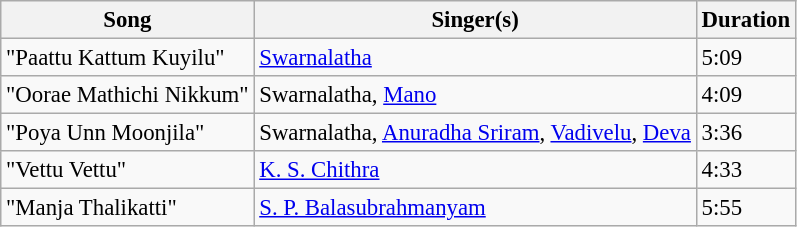<table class="wikitable" style="font-size:95%;">
<tr>
<th>Song</th>
<th>Singer(s)</th>
<th>Duration</th>
</tr>
<tr>
<td>"Paattu Kattum Kuyilu"</td>
<td><a href='#'>Swarnalatha</a></td>
<td>5:09</td>
</tr>
<tr>
<td>"Oorae Mathichi Nikkum"</td>
<td>Swarnalatha, <a href='#'>Mano</a></td>
<td>4:09</td>
</tr>
<tr>
<td>"Poya Unn Moonjila"</td>
<td>Swarnalatha, <a href='#'>Anuradha Sriram</a>, <a href='#'>Vadivelu</a>, <a href='#'>Deva</a></td>
<td>3:36</td>
</tr>
<tr>
<td>"Vettu Vettu"</td>
<td><a href='#'>K. S. Chithra</a></td>
<td>4:33</td>
</tr>
<tr>
<td>"Manja Thalikatti"</td>
<td><a href='#'>S. P. Balasubrahmanyam</a></td>
<td>5:55</td>
</tr>
</table>
